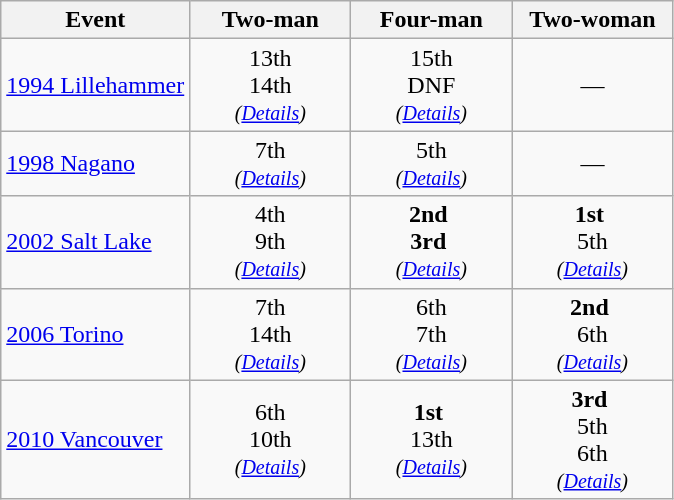<table class="wikitable" style="text-align: center;">
<tr ">
<th>Event</th>
<th style="width:100px;">Two-man</th>
<th style="width:100px;">Four-man</th>
<th style="width:100px;">Two-woman</th>
</tr>
<tr>
<td align=left> <a href='#'>1994 Lillehammer</a></td>
<td>13th<br>14th<br><small><em>(<a href='#'>Details</a>)</em></small></td>
<td>15th<br>DNF<br><small><em>(<a href='#'>Details</a>)</em></small></td>
<td>—</td>
</tr>
<tr>
<td align=left> <a href='#'>1998 Nagano</a></td>
<td>7th<br><small><em>(<a href='#'>Details</a>)</em></small></td>
<td>5th<br><small><em>(<a href='#'>Details</a>)</em></small></td>
<td>—</td>
</tr>
<tr>
<td align=left> <a href='#'>2002 Salt Lake</a></td>
<td>4th<br>9th<br><small><em>(<a href='#'>Details</a>)</em></small></td>
<td><strong>2nd</strong> <br><strong>3rd</strong> <br><small><em>(<a href='#'>Details</a>)</em></small></td>
<td><strong>1st</strong> <br>5th<br><small><em>(<a href='#'>Details</a>)</em></small></td>
</tr>
<tr>
<td align=left> <a href='#'>2006 Torino</a></td>
<td>7th<br>14th<br><small><em>(<a href='#'>Details</a>)</em></small></td>
<td>6th<br>7th<br><small><em>(<a href='#'>Details</a>)</em></small></td>
<td><strong>2nd</strong> <br>6th<br><small><em>(<a href='#'>Details</a>)</em></small></td>
</tr>
<tr>
<td align=left> <a href='#'>2010 Vancouver</a></td>
<td>6th<br>10th<br><small><em>(<a href='#'>Details</a>)</em></small></td>
<td><strong>1st</strong> <br>13th<br><small><em>(<a href='#'>Details</a>)</em></small></td>
<td><strong>3rd</strong> <br>5th<br>6th<br><small><em>(<a href='#'>Details</a>)</em></small></td>
</tr>
</table>
